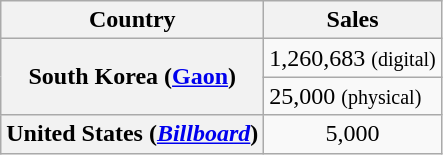<table class="wikitable plainrowheaders">
<tr>
<th scope="col">Country</th>
<th scope="col">Sales</th>
</tr>
<tr>
<th scope="row" rowspan="2">South Korea (<a href='#'>Gaon</a>)</th>
<td>1,260,683 <small>(digital)</small></td>
</tr>
<tr>
<td>25,000 <small>(physical)</small></td>
</tr>
<tr>
<th scope="row">United States (<a href='#'><em>Billboard</em></a>)</th>
<td align="center">5,000</td>
</tr>
</table>
